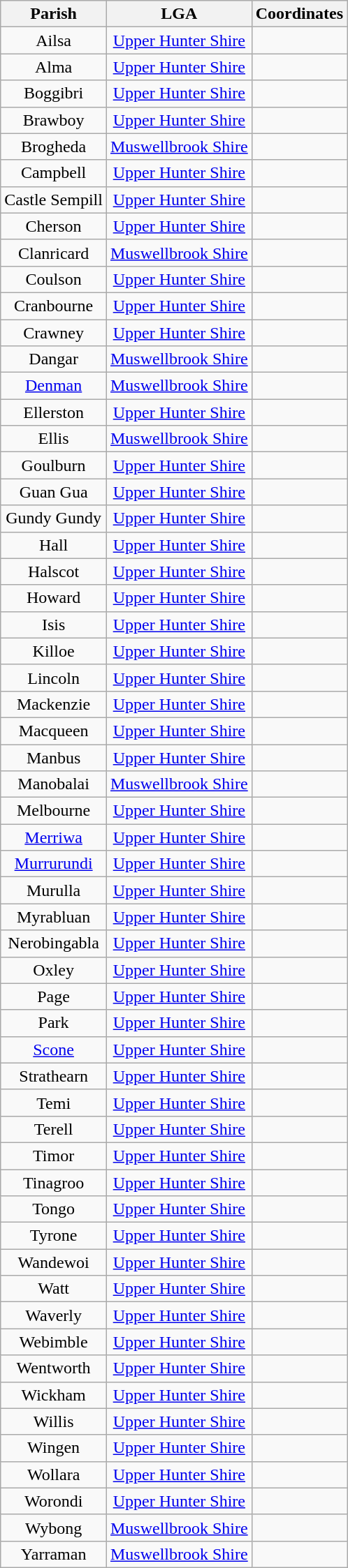<table class="wikitable" style="text-align:center">
<tr>
<th>Parish</th>
<th>LGA</th>
<th>Coordinates</th>
</tr>
<tr>
<td>Ailsa</td>
<td><a href='#'>Upper Hunter Shire</a></td>
<td></td>
</tr>
<tr>
<td>Alma</td>
<td><a href='#'>Upper Hunter Shire</a></td>
<td></td>
</tr>
<tr>
<td>Boggibri</td>
<td><a href='#'>Upper Hunter Shire</a></td>
<td></td>
</tr>
<tr>
<td>Brawboy</td>
<td><a href='#'>Upper Hunter Shire</a></td>
<td></td>
</tr>
<tr>
<td>Brogheda</td>
<td><a href='#'>Muswellbrook Shire</a></td>
<td></td>
</tr>
<tr>
<td>Campbell</td>
<td><a href='#'>Upper Hunter Shire</a></td>
<td></td>
</tr>
<tr>
<td>Castle Sempill</td>
<td><a href='#'>Upper Hunter Shire</a></td>
<td></td>
</tr>
<tr>
<td>Cherson</td>
<td><a href='#'>Upper Hunter Shire</a></td>
<td></td>
</tr>
<tr>
<td>Clanricard</td>
<td><a href='#'>Muswellbrook Shire</a></td>
<td></td>
</tr>
<tr>
<td>Coulson</td>
<td><a href='#'>Upper Hunter Shire</a></td>
<td></td>
</tr>
<tr>
<td>Cranbourne</td>
<td><a href='#'>Upper Hunter Shire</a></td>
<td></td>
</tr>
<tr>
<td>Crawney</td>
<td><a href='#'>Upper Hunter Shire</a></td>
<td></td>
</tr>
<tr>
<td>Dangar</td>
<td><a href='#'>Muswellbrook Shire</a></td>
<td></td>
</tr>
<tr>
<td><a href='#'>Denman</a></td>
<td><a href='#'>Muswellbrook Shire</a></td>
<td></td>
</tr>
<tr>
<td>Ellerston</td>
<td><a href='#'>Upper Hunter Shire</a></td>
<td></td>
</tr>
<tr>
<td>Ellis</td>
<td><a href='#'>Muswellbrook Shire</a></td>
<td></td>
</tr>
<tr>
<td>Goulburn</td>
<td><a href='#'>Upper Hunter Shire</a></td>
<td></td>
</tr>
<tr>
<td>Guan Gua</td>
<td><a href='#'>Upper Hunter Shire</a></td>
<td></td>
</tr>
<tr>
<td>Gundy Gundy</td>
<td><a href='#'>Upper Hunter Shire</a></td>
<td></td>
</tr>
<tr>
<td>Hall</td>
<td><a href='#'>Upper Hunter Shire</a></td>
<td></td>
</tr>
<tr>
<td>Halscot</td>
<td><a href='#'>Upper Hunter Shire</a></td>
<td></td>
</tr>
<tr>
<td>Howard</td>
<td><a href='#'>Upper Hunter Shire</a></td>
<td></td>
</tr>
<tr>
<td>Isis</td>
<td><a href='#'>Upper Hunter Shire</a></td>
<td></td>
</tr>
<tr>
<td>Killoe</td>
<td><a href='#'>Upper Hunter Shire</a></td>
<td></td>
</tr>
<tr>
<td>Lincoln</td>
<td><a href='#'>Upper Hunter Shire</a></td>
<td></td>
</tr>
<tr>
<td>Mackenzie</td>
<td><a href='#'>Upper Hunter Shire</a></td>
<td></td>
</tr>
<tr>
<td>Macqueen</td>
<td><a href='#'>Upper Hunter Shire</a></td>
<td></td>
</tr>
<tr>
<td>Manbus</td>
<td><a href='#'>Upper Hunter Shire</a></td>
<td></td>
</tr>
<tr>
<td>Manobalai</td>
<td><a href='#'>Muswellbrook Shire</a></td>
<td></td>
</tr>
<tr>
<td>Melbourne</td>
<td><a href='#'>Upper Hunter Shire</a></td>
<td></td>
</tr>
<tr>
<td><a href='#'>Merriwa</a></td>
<td><a href='#'>Upper Hunter Shire</a></td>
<td></td>
</tr>
<tr>
<td><a href='#'>Murrurundi</a></td>
<td><a href='#'>Upper Hunter Shire</a></td>
<td></td>
</tr>
<tr>
<td>Murulla</td>
<td><a href='#'>Upper Hunter Shire</a></td>
<td></td>
</tr>
<tr>
<td>Myrabluan</td>
<td><a href='#'>Upper Hunter Shire</a></td>
<td></td>
</tr>
<tr>
<td>Nerobingabla</td>
<td><a href='#'>Upper Hunter Shire</a></td>
<td></td>
</tr>
<tr>
<td>Oxley</td>
<td><a href='#'>Upper Hunter Shire</a></td>
<td></td>
</tr>
<tr>
<td>Page</td>
<td><a href='#'>Upper Hunter Shire</a></td>
<td></td>
</tr>
<tr>
<td>Park</td>
<td><a href='#'>Upper Hunter Shire</a></td>
<td></td>
</tr>
<tr>
<td><a href='#'>Scone</a></td>
<td><a href='#'>Upper Hunter Shire</a></td>
<td></td>
</tr>
<tr>
<td>Strathearn</td>
<td><a href='#'>Upper Hunter Shire</a></td>
<td></td>
</tr>
<tr>
<td>Temi</td>
<td><a href='#'>Upper Hunter Shire</a></td>
<td></td>
</tr>
<tr>
<td>Terell</td>
<td><a href='#'>Upper Hunter Shire</a></td>
<td></td>
</tr>
<tr>
<td>Timor</td>
<td><a href='#'>Upper Hunter Shire</a></td>
<td></td>
</tr>
<tr>
<td>Tinagroo</td>
<td><a href='#'>Upper Hunter Shire</a></td>
<td></td>
</tr>
<tr>
<td>Tongo</td>
<td><a href='#'>Upper Hunter Shire</a></td>
<td></td>
</tr>
<tr>
<td>Tyrone</td>
<td><a href='#'>Upper Hunter Shire</a></td>
<td></td>
</tr>
<tr>
<td>Wandewoi</td>
<td><a href='#'>Upper Hunter Shire</a></td>
<td></td>
</tr>
<tr>
<td>Watt</td>
<td><a href='#'>Upper Hunter Shire</a></td>
<td></td>
</tr>
<tr>
<td>Waverly</td>
<td><a href='#'>Upper Hunter Shire</a></td>
<td></td>
</tr>
<tr>
<td>Webimble</td>
<td><a href='#'>Upper Hunter Shire</a></td>
<td></td>
</tr>
<tr>
<td>Wentworth</td>
<td><a href='#'>Upper Hunter Shire</a></td>
<td></td>
</tr>
<tr>
<td>Wickham</td>
<td><a href='#'>Upper Hunter Shire</a></td>
<td></td>
</tr>
<tr>
<td>Willis</td>
<td><a href='#'>Upper Hunter Shire</a></td>
<td></td>
</tr>
<tr>
<td>Wingen</td>
<td><a href='#'>Upper Hunter Shire</a></td>
<td></td>
</tr>
<tr>
<td>Wollara</td>
<td><a href='#'>Upper Hunter Shire</a></td>
<td></td>
</tr>
<tr>
<td>Worondi</td>
<td><a href='#'>Upper Hunter Shire</a></td>
<td></td>
</tr>
<tr>
<td>Wybong</td>
<td><a href='#'>Muswellbrook Shire</a></td>
<td></td>
</tr>
<tr>
<td>Yarraman</td>
<td><a href='#'>Muswellbrook Shire</a></td>
<td></td>
</tr>
</table>
